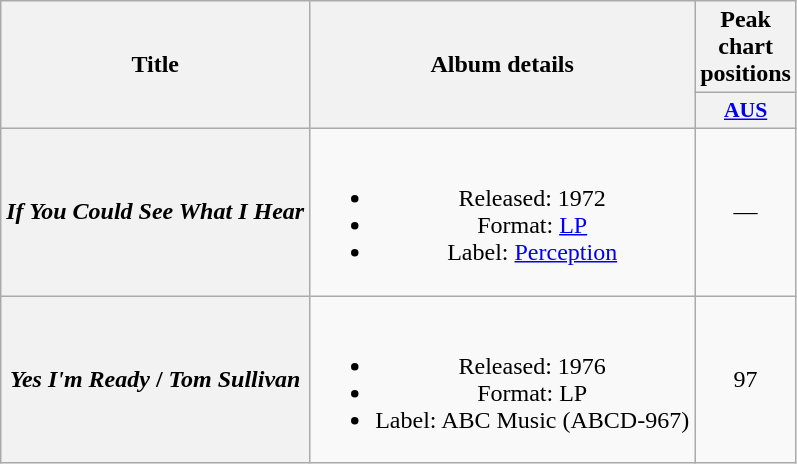<table class="wikitable plainrowheaders" style="text-align:center">
<tr>
<th scope="col" rowspan="2">Title</th>
<th scope="col" rowspan="2">Album details</th>
<th scope="col" colspan="1">Peak chart positions</th>
</tr>
<tr>
<th scope="col" style="width:3em; font-size:90%"><a href='#'>AUS</a><br></th>
</tr>
<tr>
<th scope="row"><em>If You Could See What I Hear</em></th>
<td><br><ul><li>Released: 1972</li><li>Format: <a href='#'>LP</a></li><li>Label: <a href='#'>Perception</a></li></ul></td>
<td>—</td>
</tr>
<tr>
<th scope="row"><em>Yes I'm Ready</em> / <em>Tom Sullivan</th>
<td><br><ul><li>Released: 1976</li><li>Format: LP</li><li>Label: ABC Music (ABCD-967)</li></ul></td>
<td>97</td>
</tr>
</table>
